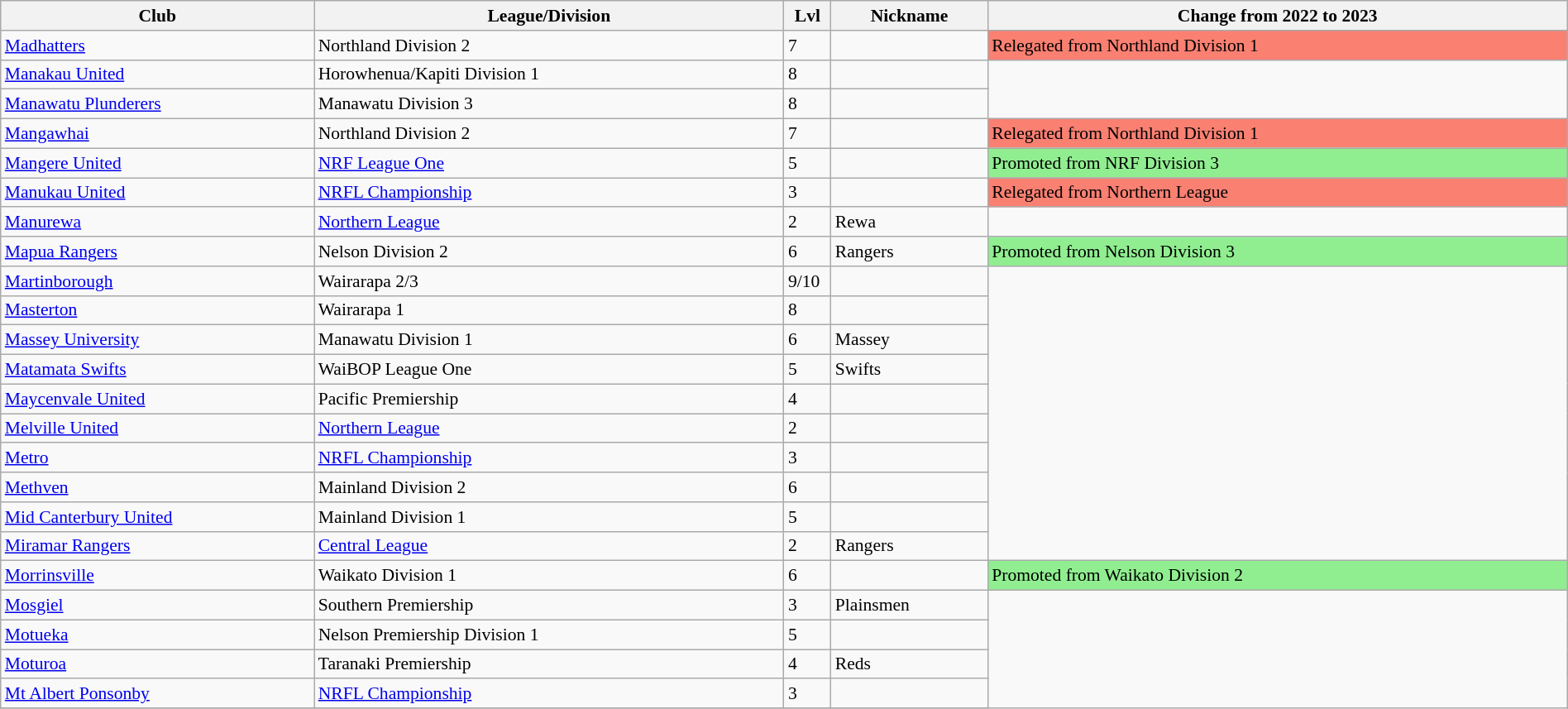<table class="wikitable sortable" width=100% style="font-size:90%">
<tr>
<th width=20%>Club</th>
<th width=30%>League/Division</th>
<th width=3%>Lvl</th>
<th width=10%>Nickname</th>
<th width=37%>Change from 2022 to 2023</th>
</tr>
<tr>
<td><a href='#'>Madhatters</a></td>
<td>Northland Division 2</td>
<td>7</td>
<td></td>
<td style="background:salmon">Relegated from Northland Division 1</td>
</tr>
<tr>
<td><a href='#'>Manakau United</a></td>
<td>Horowhenua/Kapiti Division 1</td>
<td>8</td>
<td></td>
</tr>
<tr>
<td><a href='#'>Manawatu Plunderers</a></td>
<td>Manawatu Division 3</td>
<td>8</td>
<td></td>
</tr>
<tr>
<td><a href='#'>Mangawhai</a></td>
<td>Northland Division 2</td>
<td>7</td>
<td></td>
<td style="background:salmon">Relegated from Northland Division 1</td>
</tr>
<tr>
<td><a href='#'>Mangere United</a></td>
<td><a href='#'>NRF League One</a></td>
<td>5</td>
<td></td>
<td style="background:lightgreen">Promoted from NRF Division 3</td>
</tr>
<tr>
<td><a href='#'>Manukau United</a></td>
<td><a href='#'>NRFL Championship</a></td>
<td>3</td>
<td></td>
<td style="background:salmon">Relegated from Northern League</td>
</tr>
<tr>
<td><a href='#'>Manurewa</a></td>
<td><a href='#'>Northern League</a></td>
<td>2</td>
<td>Rewa</td>
</tr>
<tr>
<td><a href='#'>Mapua Rangers</a></td>
<td>Nelson Division 2</td>
<td>6</td>
<td>Rangers</td>
<td style="background:lightgreen">Promoted from Nelson Division 3</td>
</tr>
<tr>
<td><a href='#'>Martinborough</a></td>
<td>Wairarapa 2/3</td>
<td>9/10</td>
<td></td>
</tr>
<tr>
<td><a href='#'>Masterton</a></td>
<td>Wairarapa 1</td>
<td>8</td>
<td></td>
</tr>
<tr>
<td><a href='#'>Massey University</a></td>
<td>Manawatu Division 1</td>
<td>6</td>
<td>Massey</td>
</tr>
<tr>
<td><a href='#'>Matamata Swifts</a></td>
<td>WaiBOP League One</td>
<td>5</td>
<td>Swifts</td>
</tr>
<tr>
<td><a href='#'>Maycenvale United</a></td>
<td>Pacific Premiership</td>
<td>4</td>
<td></td>
</tr>
<tr>
<td><a href='#'>Melville United</a></td>
<td><a href='#'>Northern League</a></td>
<td>2</td>
<td></td>
</tr>
<tr>
<td><a href='#'>Metro</a></td>
<td><a href='#'>NRFL Championship</a></td>
<td>3</td>
<td></td>
</tr>
<tr>
<td><a href='#'>Methven</a></td>
<td>Mainland Division 2</td>
<td>6</td>
<td></td>
</tr>
<tr>
<td><a href='#'>Mid Canterbury United</a></td>
<td>Mainland Division 1</td>
<td>5</td>
<td></td>
</tr>
<tr>
<td><a href='#'>Miramar Rangers</a></td>
<td><a href='#'>Central League</a></td>
<td>2</td>
<td>Rangers</td>
</tr>
<tr>
<td><a href='#'>Morrinsville</a></td>
<td>Waikato Division 1</td>
<td>6</td>
<td></td>
<td style="background:lightgreen">Promoted from Waikato Division 2</td>
</tr>
<tr>
<td><a href='#'>Mosgiel</a></td>
<td>Southern Premiership</td>
<td>3</td>
<td>Plainsmen</td>
</tr>
<tr>
<td><a href='#'>Motueka</a></td>
<td>Nelson Premiership Division 1</td>
<td>5</td>
<td></td>
</tr>
<tr>
<td><a href='#'>Moturoa</a></td>
<td>Taranaki Premiership</td>
<td>4</td>
<td>Reds</td>
</tr>
<tr>
<td><a href='#'>Mt Albert Ponsonby</a></td>
<td><a href='#'>NRFL Championship</a></td>
<td>3</td>
<td></td>
</tr>
<tr>
</tr>
</table>
